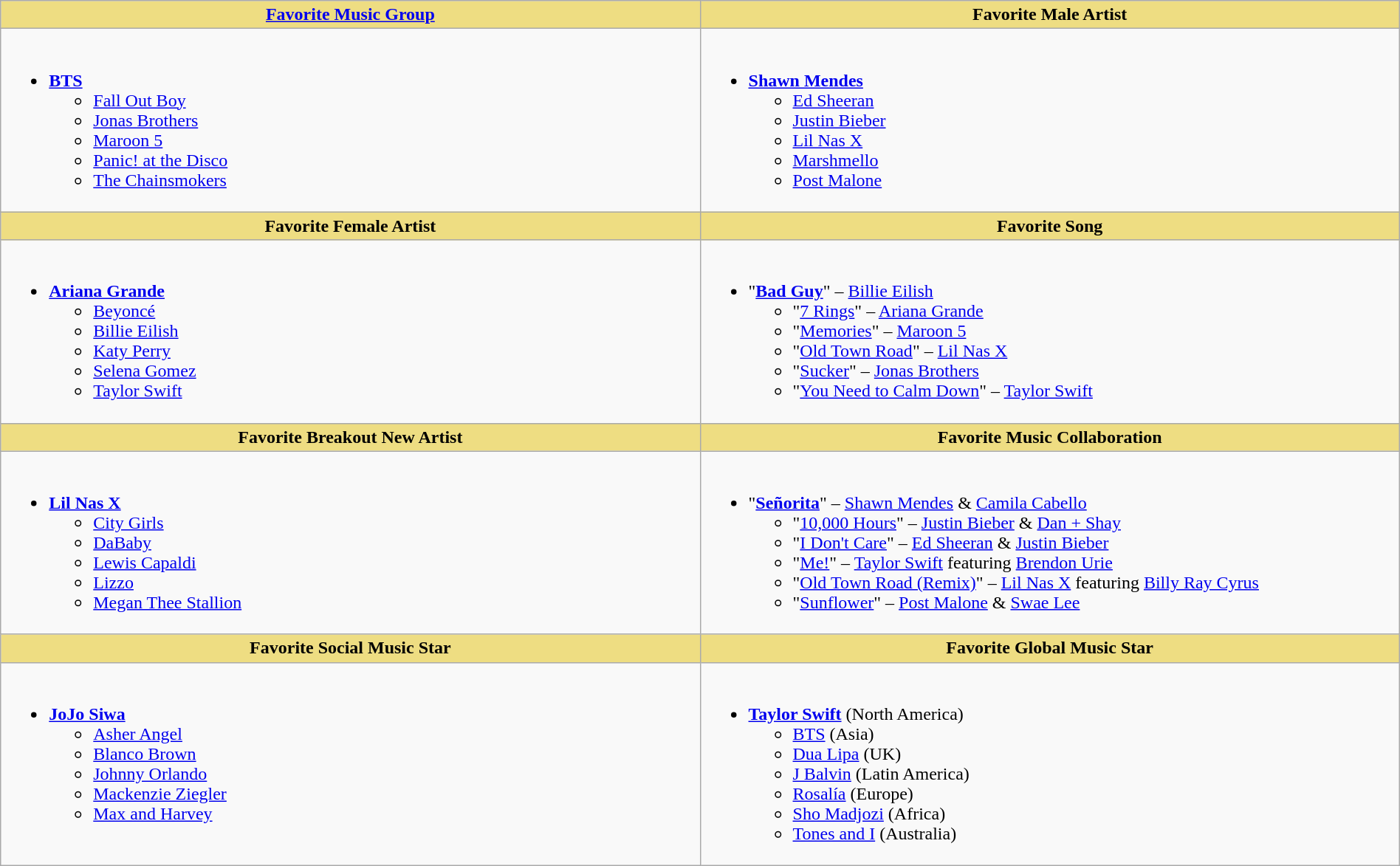<table class="wikitable" style="width:100%;">
<tr>
<th style="background:#EEDD82; width:50%"><a href='#'>Favorite Music Group</a></th>
<th style="background:#EEDD82; width:50%">Favorite Male Artist</th>
</tr>
<tr>
<td valign="top"><br><ul><li><strong><a href='#'>BTS</a></strong><ul><li><a href='#'>Fall Out Boy</a></li><li><a href='#'>Jonas Brothers</a></li><li><a href='#'>Maroon 5</a></li><li><a href='#'>Panic! at the Disco</a></li><li><a href='#'>The Chainsmokers</a></li></ul></li></ul></td>
<td valign="top"><br><ul><li><strong><a href='#'>Shawn Mendes</a></strong><ul><li><a href='#'>Ed Sheeran</a></li><li><a href='#'>Justin Bieber</a></li><li><a href='#'>Lil Nas X</a></li><li><a href='#'>Marshmello</a></li><li><a href='#'>Post Malone</a></li></ul></li></ul></td>
</tr>
<tr>
<th style="background:#EEDD82; width:50%">Favorite Female Artist</th>
<th style="background:#EEDD82; width:50%">Favorite Song</th>
</tr>
<tr>
<td valign="top"><br><ul><li><strong><a href='#'>Ariana Grande</a></strong><ul><li><a href='#'>Beyoncé</a></li><li><a href='#'>Billie Eilish</a></li><li><a href='#'>Katy Perry</a></li><li><a href='#'>Selena Gomez</a></li><li><a href='#'>Taylor Swift</a></li></ul></li></ul></td>
<td valign="top"><br><ul><li>"<strong><a href='#'>Bad Guy</a></strong>" – <a href='#'>Billie Eilish</a><ul><li>"<a href='#'>7 Rings</a>" – <a href='#'>Ariana Grande</a></li><li>"<a href='#'>Memories</a>" – <a href='#'>Maroon 5</a></li><li>"<a href='#'>Old Town Road</a>" – <a href='#'>Lil Nas X</a></li><li>"<a href='#'>Sucker</a>" – <a href='#'>Jonas Brothers</a></li><li>"<a href='#'>You Need to Calm Down</a>" – <a href='#'>Taylor Swift</a></li></ul></li></ul></td>
</tr>
<tr>
<th style="background:#EEDD82; width:50%">Favorite Breakout New Artist</th>
<th style="background:#EEDD82; width:50%">Favorite Music Collaboration</th>
</tr>
<tr>
<td valign="top"><br><ul><li><strong><a href='#'>Lil Nas X</a></strong><ul><li><a href='#'>City Girls</a></li><li><a href='#'>DaBaby</a></li><li><a href='#'>Lewis Capaldi</a></li><li><a href='#'>Lizzo</a></li><li><a href='#'>Megan Thee Stallion</a></li></ul></li></ul></td>
<td valign="top"><br><ul><li>"<strong><a href='#'>Señorita</a></strong>" – <a href='#'>Shawn Mendes</a> & <a href='#'>Camila Cabello</a><ul><li>"<a href='#'>10,000 Hours</a>" – <a href='#'>Justin Bieber</a> & <a href='#'>Dan + Shay</a></li><li>"<a href='#'>I Don't Care</a>" – <a href='#'>Ed Sheeran</a> & <a href='#'>Justin Bieber</a></li><li>"<a href='#'>Me!</a>" – <a href='#'>Taylor Swift</a> featuring <a href='#'>Brendon Urie</a></li><li>"<a href='#'>Old Town Road (Remix)</a>" – <a href='#'>Lil Nas X</a> featuring <a href='#'>Billy Ray Cyrus</a></li><li>"<a href='#'>Sunflower</a>" – <a href='#'>Post Malone</a> & <a href='#'>Swae Lee</a></li></ul></li></ul></td>
</tr>
<tr>
<th style="background:#EEDD82; width:50%">Favorite Social Music Star</th>
<th style="background:#EEDD82; width:50%">Favorite Global Music Star</th>
</tr>
<tr>
<td valign="top"><br><ul><li><strong><a href='#'>JoJo Siwa</a></strong><ul><li><a href='#'>Asher Angel</a></li><li><a href='#'>Blanco Brown</a></li><li><a href='#'>Johnny Orlando</a></li><li><a href='#'>Mackenzie Ziegler</a></li><li><a href='#'>Max and Harvey</a></li></ul></li></ul></td>
<td valign="top"><br><ul><li><strong><a href='#'>Taylor Swift</a></strong> (North America)<ul><li><a href='#'>BTS</a> (Asia)</li><li><a href='#'>Dua Lipa</a> (UK)</li><li><a href='#'>J Balvin</a> (Latin America)</li><li><a href='#'>Rosalía</a> (Europe)</li><li><a href='#'>Sho Madjozi</a> (Africa)</li><li><a href='#'>Tones and I</a> (Australia)</li></ul></li></ul></td>
</tr>
</table>
